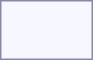<table style="border:1px solid #8888aa; background-color:#f7f8ff; padding:5px; font-size:95%; margin: 0px 12px 12px 0px;">
<tr style="text-align:center;">
<td rowspan=2><strong></strong></td>
<td colspan=2></td>
<td colspan=2></td>
<td colspan=2></td>
<td colspan=2></td>
<td colspan=2></td>
<td colspan=2></td>
<td colspan=2></td>
<td colspan=2></td>
<td colspan=2></td>
<td colspan=3></td>
<td colspan=3></td>
</tr>
<tr style="text-align:center;">
<td colspan=2></td>
<td colspan=2></td>
<td colspan=2></td>
<td colspan=2></td>
<td colspan=2></td>
<td colspan=2></td>
<td colspan=2></td>
<td colspan=2></td>
<td colspan=2></td>
<td colspan=3></td>
<td colspan=3><br></td>
</tr>
</table>
